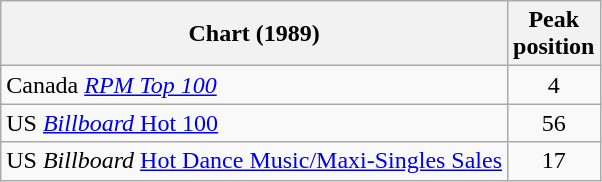<table class="wikitable">
<tr>
<th>Chart (1989)</th>
<th>Peak<br>position</th>
</tr>
<tr>
<td>Canada <a href='#'><em>RPM Top 100</em></a></td>
<td align="center">4</td>
</tr>
<tr>
<td>US <a href='#'><em>Billboard</em> Hot 100</a></td>
<td align="center">56</td>
</tr>
<tr>
<td>US <em>Billboard</em> <a href='#'>Hot Dance Music/Maxi-Singles Sales</a></td>
<td align="center">17</td>
</tr>
</table>
